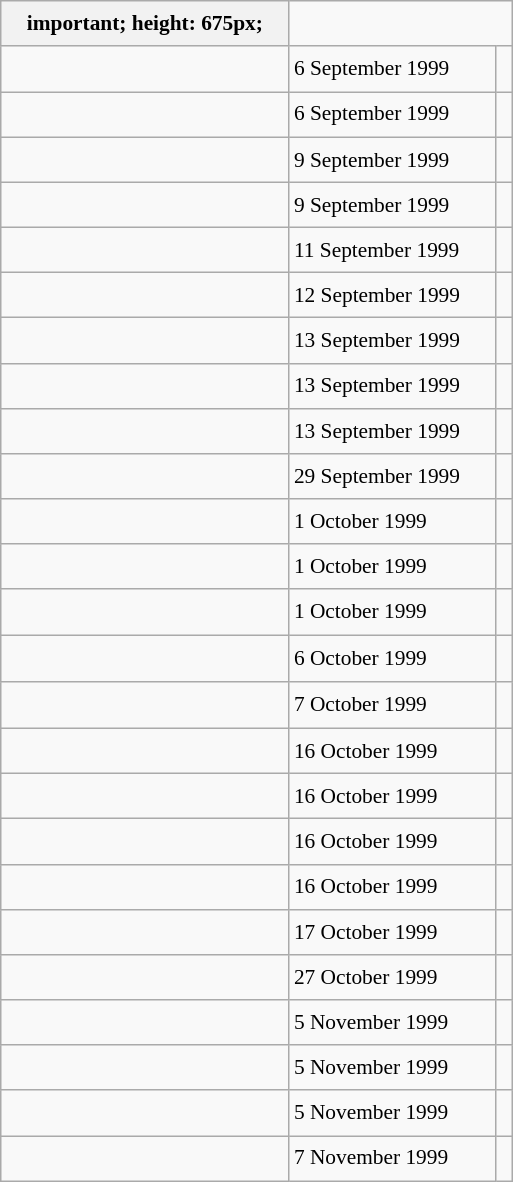<table class="wikitable" style="font-size: 89%; float: left; width: 24em; margin-right: 1em; line-height: 1.65em">
<tr>
<th>important; height: 675px;</th>
</tr>
<tr>
<td></td>
<td>6 September 1999</td>
<td><small></small></td>
</tr>
<tr>
<td></td>
<td>6 September 1999</td>
<td><small></small></td>
</tr>
<tr>
<td></td>
<td>9 September 1999</td>
<td><small></small></td>
</tr>
<tr>
<td></td>
<td>9 September 1999</td>
<td><small></small></td>
</tr>
<tr>
<td></td>
<td>11 September 1999</td>
<td><small></small></td>
</tr>
<tr>
<td></td>
<td>12 September 1999</td>
<td><small></small></td>
</tr>
<tr>
<td></td>
<td>13 September 1999</td>
<td><small></small></td>
</tr>
<tr>
<td></td>
<td>13 September 1999</td>
<td><small></small></td>
</tr>
<tr>
<td></td>
<td>13 September 1999</td>
<td><small></small></td>
</tr>
<tr>
<td></td>
<td>29 September 1999</td>
<td><small></small></td>
</tr>
<tr>
<td></td>
<td>1 October 1999</td>
<td><small></small></td>
</tr>
<tr>
<td></td>
<td>1 October 1999</td>
<td><small></small></td>
</tr>
<tr>
<td></td>
<td>1 October 1999</td>
<td><small></small></td>
</tr>
<tr>
<td></td>
<td>6 October 1999</td>
<td><small></small> </td>
</tr>
<tr>
<td></td>
<td>7 October 1999</td>
<td><small></small> </td>
</tr>
<tr>
<td></td>
<td>16 October 1999</td>
<td><small></small></td>
</tr>
<tr>
<td></td>
<td>16 October 1999</td>
<td><small></small></td>
</tr>
<tr>
<td></td>
<td>16 October 1999</td>
<td><small></small></td>
</tr>
<tr>
<td></td>
<td>16 October 1999</td>
<td><small></small></td>
</tr>
<tr>
<td></td>
<td>17 October 1999</td>
<td><small></small></td>
</tr>
<tr>
<td></td>
<td>27 October 1999</td>
<td><small></small></td>
</tr>
<tr>
<td></td>
<td>5 November 1999</td>
<td><small></small></td>
</tr>
<tr>
<td></td>
<td>5 November 1999</td>
<td><small></small></td>
</tr>
<tr>
<td></td>
<td>5 November 1999</td>
<td><small></small></td>
</tr>
<tr>
<td></td>
<td>7 November 1999</td>
<td><small></small></td>
</tr>
</table>
